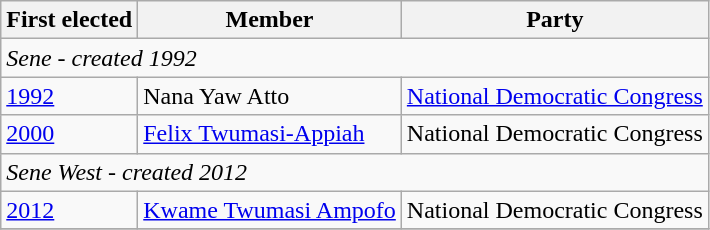<table class="wikitable">
<tr>
<th>First elected</th>
<th>Member</th>
<th>Party</th>
</tr>
<tr>
<td colspan=3><em>Sene - created 1992</em></td>
</tr>
<tr>
<td><a href='#'>1992</a></td>
<td>Nana Yaw Atto</td>
<td><a href='#'>National Democratic Congress</a></td>
</tr>
<tr>
<td><a href='#'>2000</a></td>
<td><a href='#'>Felix Twumasi-Appiah</a></td>
<td>National Democratic Congress</td>
</tr>
<tr>
<td colspan=3><em>Sene West - created 2012</em></td>
</tr>
<tr>
<td><a href='#'>2012</a></td>
<td><a href='#'>Kwame Twumasi Ampofo</a></td>
<td>National Democratic Congress</td>
</tr>
<tr>
</tr>
</table>
